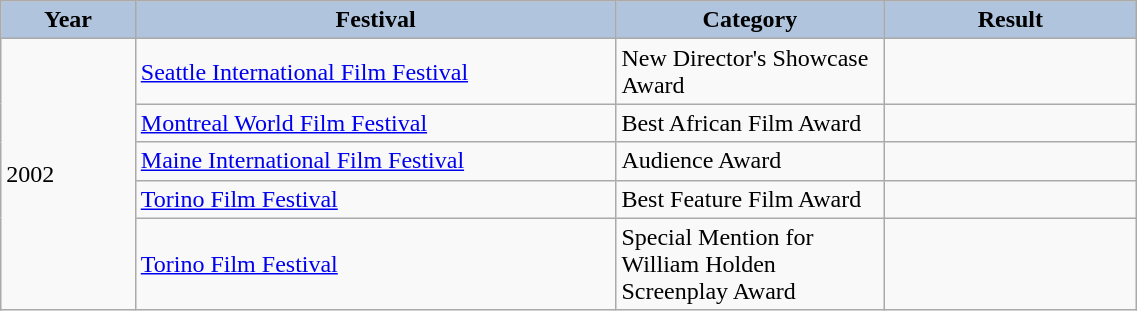<table class="wikitable" width="60%">
<tr>
<th style="width:10pt; background:LightSteelBlue;">Year</th>
<th style="width:100pt; background:LightSteelBlue;">Festival</th>
<th style="width:40pt; background:LightSteelBlue;">Category</th>
<th style="width:50pt; background:LightSteelBlue;">Result</th>
</tr>
<tr>
<td rowspan="5">2002</td>
<td><a href='#'>Seattle International Film Festival</a></td>
<td>New Director's Showcase Award</td>
<td></td>
</tr>
<tr>
<td><a href='#'>Montreal World Film Festival</a></td>
<td>Best African Film Award</td>
<td></td>
</tr>
<tr>
<td><a href='#'>Maine International Film Festival</a></td>
<td>Audience Award</td>
<td></td>
</tr>
<tr>
<td><a href='#'>Torino Film Festival</a></td>
<td>Best Feature Film Award</td>
<td></td>
</tr>
<tr>
<td><a href='#'>Torino Film Festival</a></td>
<td>Special Mention for William Holden Screenplay Award</td>
<td></td>
</tr>
</table>
